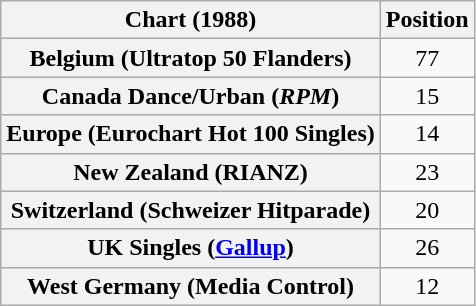<table class="wikitable sortable plainrowheaders" style="text-align:center">
<tr>
<th scope="col">Chart (1988)</th>
<th scope="col">Position</th>
</tr>
<tr>
<th scope="row">Belgium (Ultratop 50 Flanders)</th>
<td>77</td>
</tr>
<tr>
<th scope="row">Canada Dance/Urban (<em>RPM</em>)</th>
<td>15</td>
</tr>
<tr>
<th scope="row">Europe (Eurochart Hot 100 Singles)</th>
<td>14</td>
</tr>
<tr>
<th scope="row">New Zealand (RIANZ)</th>
<td>23</td>
</tr>
<tr>
<th scope="row">Switzerland (Schweizer Hitparade)</th>
<td>20</td>
</tr>
<tr>
<th scope="row">UK Singles (<a href='#'>Gallup</a>)</th>
<td>26</td>
</tr>
<tr>
<th scope="row">West Germany (Media Control)</th>
<td>12</td>
</tr>
</table>
